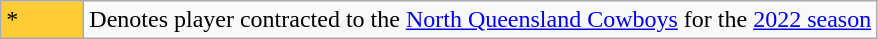<table class="wikitable">
<tr>
<td style="background:#FC3; width:3em;">*</td>
<td>Denotes player contracted to the <a href='#'>North Queensland Cowboys</a> for the <a href='#'>2022 season</a></td>
</tr>
</table>
